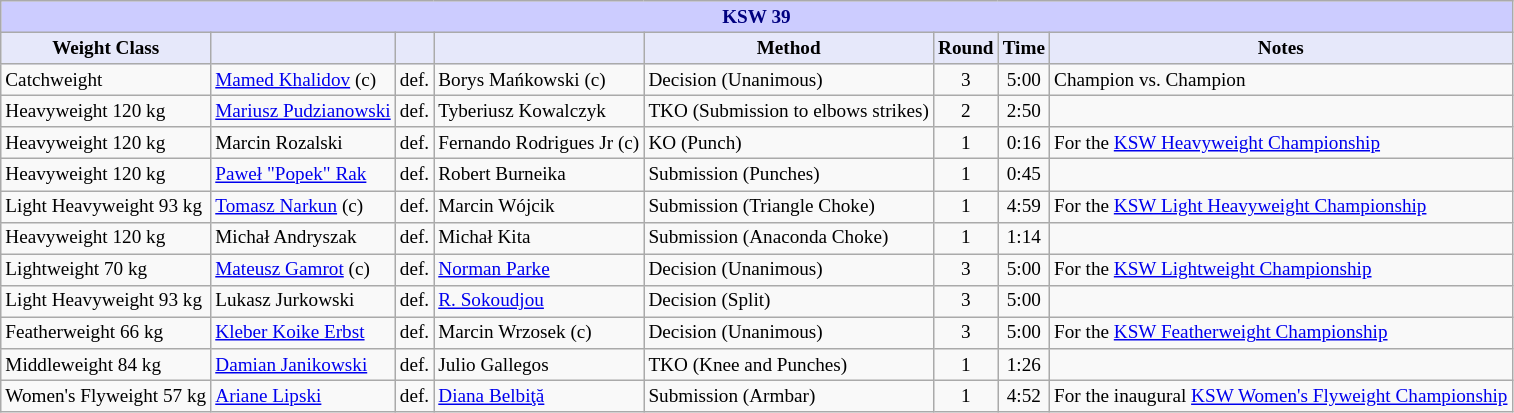<table class="wikitable" style="font-size: 80%;">
<tr>
<th colspan="8" style="background-color: #ccf; color: #000080; text-align: center;"><strong>KSW 39</strong></th>
</tr>
<tr>
<th colspan="1" style="background-color: #E6E8FA; color: #000000; text-align: center;">Weight Class</th>
<th colspan="1" style="background-color: #E6E8FA; color: #000000; text-align: center;"></th>
<th colspan="1" style="background-color: #E6E8FA; color: #000000; text-align: center;"></th>
<th colspan="1" style="background-color: #E6E8FA; color: #000000; text-align: center;"></th>
<th colspan="1" style="background-color: #E6E8FA; color: #000000; text-align: center;">Method</th>
<th colspan="1" style="background-color: #E6E8FA; color: #000000; text-align: center;">Round</th>
<th colspan="1" style="background-color: #E6E8FA; color: #000000; text-align: center;">Time</th>
<th colspan="1" style="background-color: #E6E8FA; color: #000000; text-align: center;">Notes</th>
</tr>
<tr>
<td>Catchweight</td>
<td> <a href='#'>Mamed Khalidov</a> (c)</td>
<td>def.</td>
<td> Borys Mańkowski (c)</td>
<td>Decision (Unanimous)</td>
<td align=center>3</td>
<td align=center>5:00</td>
<td>Champion vs. Champion</td>
</tr>
<tr>
<td>Heavyweight 120 kg</td>
<td> <a href='#'>Mariusz Pudzianowski</a></td>
<td>def.</td>
<td> Tyberiusz Kowalczyk</td>
<td>TKO (Submission to elbows strikes)</td>
<td align=center>2</td>
<td align=center>2:50</td>
<td></td>
</tr>
<tr>
<td>Heavyweight 120 kg</td>
<td> Marcin Rozalski</td>
<td>def.</td>
<td> Fernando Rodrigues Jr (c)</td>
<td>KO (Punch)</td>
<td align=center>1</td>
<td align=center>0:16</td>
<td>For the <a href='#'>KSW Heavyweight Championship</a></td>
</tr>
<tr>
<td>Heavyweight 120 kg</td>
<td> <a href='#'>Paweł "Popek" Rak</a></td>
<td>def.</td>
<td> Robert Burneika</td>
<td>Submission (Punches)</td>
<td align=center>1</td>
<td align=center>0:45</td>
<td></td>
</tr>
<tr>
<td>Light Heavyweight 93 kg</td>
<td> <a href='#'>Tomasz Narkun</a> (c)</td>
<td>def.</td>
<td> Marcin Wójcik</td>
<td>Submission (Triangle Choke)</td>
<td align=center>1</td>
<td align=center>4:59</td>
<td>For the <a href='#'>KSW Light Heavyweight Championship</a></td>
</tr>
<tr>
<td>Heavyweight 120 kg</td>
<td> Michał Andryszak</td>
<td>def.</td>
<td> Michał Kita</td>
<td>Submission (Anaconda Choke)</td>
<td align=center>1</td>
<td align=center>1:14</td>
<td></td>
</tr>
<tr>
<td>Lightweight 70 kg</td>
<td> <a href='#'>Mateusz Gamrot</a> (c)</td>
<td>def.</td>
<td> <a href='#'>Norman Parke</a></td>
<td>Decision (Unanimous)</td>
<td align=center>3</td>
<td align=center>5:00</td>
<td>For the <a href='#'>KSW Lightweight Championship</a></td>
</tr>
<tr>
<td>Light Heavyweight 93 kg</td>
<td> Lukasz Jurkowski</td>
<td>def.</td>
<td> <a href='#'>R. Sokoudjou</a></td>
<td>Decision (Split)</td>
<td align=center>3</td>
<td align=center>5:00</td>
<td></td>
</tr>
<tr>
<td>Featherweight 66 kg</td>
<td> <a href='#'>Kleber Koike Erbst</a></td>
<td>def.</td>
<td> Marcin Wrzosek (c)</td>
<td>Decision (Unanimous)</td>
<td align=center>3</td>
<td align=center>5:00</td>
<td>For the <a href='#'>KSW Featherweight Championship</a></td>
</tr>
<tr>
<td>Middleweight 84 kg</td>
<td> <a href='#'>Damian Janikowski</a></td>
<td>def.</td>
<td> Julio Gallegos</td>
<td>TKO (Knee and Punches)</td>
<td align=center>1</td>
<td align=center>1:26</td>
<td></td>
</tr>
<tr>
<td>Women's Flyweight 57 kg</td>
<td> <a href='#'>Ariane Lipski</a></td>
<td>def.</td>
<td> <a href='#'>Diana Belbiţă</a></td>
<td>Submission (Armbar)</td>
<td align=center>1</td>
<td align=center>4:52</td>
<td>For the inaugural <a href='#'>KSW Women's Flyweight Championship</a></td>
</tr>
</table>
